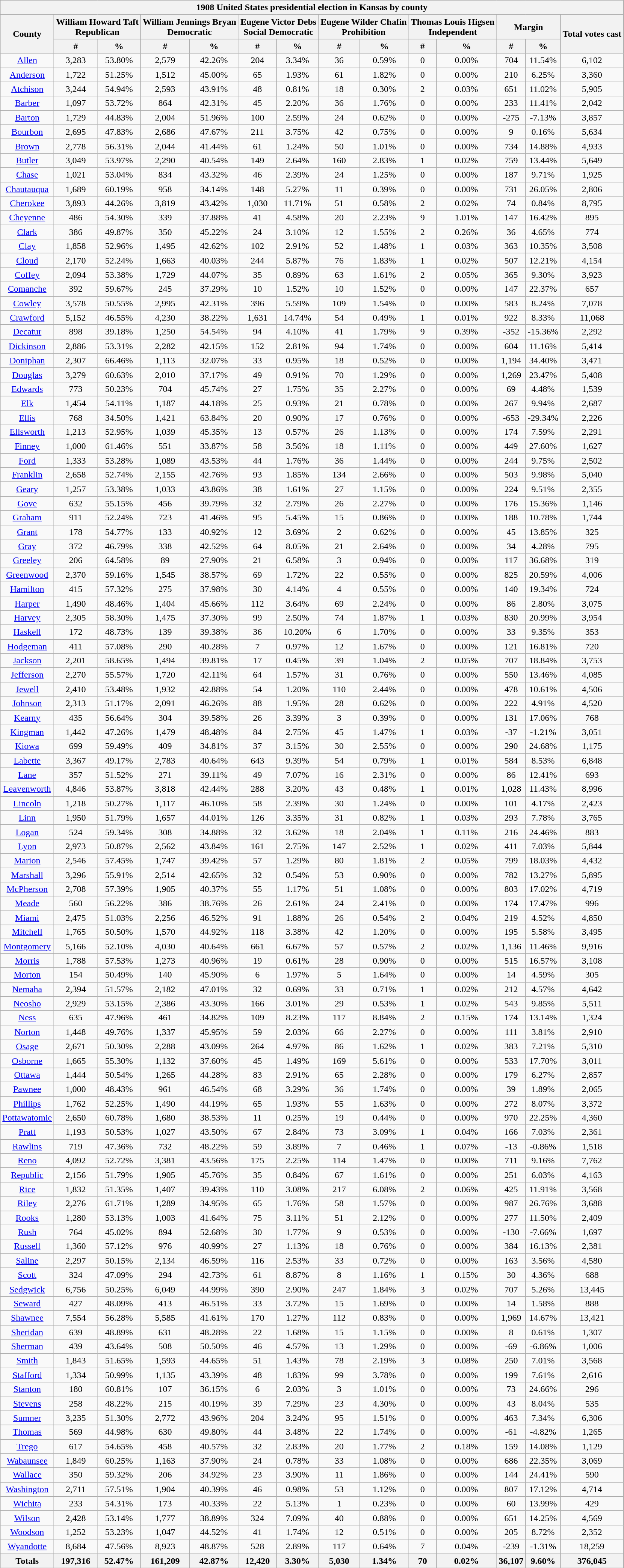<table class="wikitable sortable mw-collapsible mw-collapsed" style="text-align:center">
<tr>
<th colspan="14">1908 United States presidential election in Kansas by county</th>
</tr>
<tr>
<th style="text-align:center;" rowspan="2">County</th>
<th style="text-align:center;" colspan="2">William Howard Taft<br>Republican</th>
<th style="text-align:center;" colspan="2">William Jennings Bryan<br>Democratic</th>
<th style="text-align:center;" colspan="2">Eugene Victor Debs<br>Social Democratic</th>
<th style="text-align:center;" colspan="2">Eugene Wilder Chafin<br>Prohibition</th>
<th style="text-align:center;" colspan="2">Thomas Louis Higsen<br>Independent</th>
<th style="text-align:center;" colspan="2">Margin</th>
<th style="text-align:center;" rowspan="2">Total votes cast</th>
</tr>
<tr>
<th style="text-align:center;" data-sort-type="number">#</th>
<th style="text-align:center;" data-sort-type="number">%</th>
<th style="text-align:center;" data-sort-type="number">#</th>
<th style="text-align:center;" data-sort-type="number">%</th>
<th style="text-align:center;" data-sort-type="number">#</th>
<th style="text-align:center;" data-sort-type="number">%</th>
<th style="text-align:center;" data-sort-type="number">#</th>
<th style="text-align:center;" data-sort-type="number">%</th>
<th style="text-align:center;" data-sort-type="number">#</th>
<th style="text-align:center;" data-sort-type="number">%</th>
<th style="text-align:center;" data-sort-type="number">#</th>
<th style="text-align:center;" data-sort-type="number">%</th>
</tr>
<tr style="text-align:center;">
<td><a href='#'>Allen</a></td>
<td>3,283</td>
<td>53.80%</td>
<td>2,579</td>
<td>42.26%</td>
<td>204</td>
<td>3.34%</td>
<td>36</td>
<td>0.59%</td>
<td>0</td>
<td>0.00%</td>
<td>704</td>
<td>11.54%</td>
<td>6,102</td>
</tr>
<tr style="text-align:center;">
<td><a href='#'>Anderson</a></td>
<td>1,722</td>
<td>51.25%</td>
<td>1,512</td>
<td>45.00%</td>
<td>65</td>
<td>1.93%</td>
<td>61</td>
<td>1.82%</td>
<td>0</td>
<td>0.00%</td>
<td>210</td>
<td>6.25%</td>
<td>3,360</td>
</tr>
<tr style="text-align:center;">
<td><a href='#'>Atchison</a></td>
<td>3,244</td>
<td>54.94%</td>
<td>2,593</td>
<td>43.91%</td>
<td>48</td>
<td>0.81%</td>
<td>18</td>
<td>0.30%</td>
<td>2</td>
<td>0.03%</td>
<td>651</td>
<td>11.02%</td>
<td>5,905</td>
</tr>
<tr style="text-align:center;">
<td><a href='#'>Barber</a></td>
<td>1,097</td>
<td>53.72%</td>
<td>864</td>
<td>42.31%</td>
<td>45</td>
<td>2.20%</td>
<td>36</td>
<td>1.76%</td>
<td>0</td>
<td>0.00%</td>
<td>233</td>
<td>11.41%</td>
<td>2,042</td>
</tr>
<tr style="text-align:center;">
<td><a href='#'>Barton</a></td>
<td>1,729</td>
<td>44.83%</td>
<td>2,004</td>
<td>51.96%</td>
<td>100</td>
<td>2.59%</td>
<td>24</td>
<td>0.62%</td>
<td>0</td>
<td>0.00%</td>
<td>-275</td>
<td>-7.13%</td>
<td>3,857</td>
</tr>
<tr style="text-align:center;">
<td><a href='#'>Bourbon</a></td>
<td>2,695</td>
<td>47.83%</td>
<td>2,686</td>
<td>47.67%</td>
<td>211</td>
<td>3.75%</td>
<td>42</td>
<td>0.75%</td>
<td>0</td>
<td>0.00%</td>
<td>9</td>
<td>0.16%</td>
<td>5,634</td>
</tr>
<tr style="text-align:center;">
<td><a href='#'>Brown</a></td>
<td>2,778</td>
<td>56.31%</td>
<td>2,044</td>
<td>41.44%</td>
<td>61</td>
<td>1.24%</td>
<td>50</td>
<td>1.01%</td>
<td>0</td>
<td>0.00%</td>
<td>734</td>
<td>14.88%</td>
<td>4,933</td>
</tr>
<tr style="text-align:center;">
<td><a href='#'>Butler</a></td>
<td>3,049</td>
<td>53.97%</td>
<td>2,290</td>
<td>40.54%</td>
<td>149</td>
<td>2.64%</td>
<td>160</td>
<td>2.83%</td>
<td>1</td>
<td>0.02%</td>
<td>759</td>
<td>13.44%</td>
<td>5,649</td>
</tr>
<tr style="text-align:center;">
<td><a href='#'>Chase</a></td>
<td>1,021</td>
<td>53.04%</td>
<td>834</td>
<td>43.32%</td>
<td>46</td>
<td>2.39%</td>
<td>24</td>
<td>1.25%</td>
<td>0</td>
<td>0.00%</td>
<td>187</td>
<td>9.71%</td>
<td>1,925</td>
</tr>
<tr style="text-align:center;">
<td><a href='#'>Chautauqua</a></td>
<td>1,689</td>
<td>60.19%</td>
<td>958</td>
<td>34.14%</td>
<td>148</td>
<td>5.27%</td>
<td>11</td>
<td>0.39%</td>
<td>0</td>
<td>0.00%</td>
<td>731</td>
<td>26.05%</td>
<td>2,806</td>
</tr>
<tr style="text-align:center;">
<td><a href='#'>Cherokee</a></td>
<td>3,893</td>
<td>44.26%</td>
<td>3,819</td>
<td>43.42%</td>
<td>1,030</td>
<td>11.71%</td>
<td>51</td>
<td>0.58%</td>
<td>2</td>
<td>0.02%</td>
<td>74</td>
<td>0.84%</td>
<td>8,795</td>
</tr>
<tr style="text-align:center;">
<td><a href='#'>Cheyenne</a></td>
<td>486</td>
<td>54.30%</td>
<td>339</td>
<td>37.88%</td>
<td>41</td>
<td>4.58%</td>
<td>20</td>
<td>2.23%</td>
<td>9</td>
<td>1.01%</td>
<td>147</td>
<td>16.42%</td>
<td>895</td>
</tr>
<tr style="text-align:center;">
<td><a href='#'>Clark</a></td>
<td>386</td>
<td>49.87%</td>
<td>350</td>
<td>45.22%</td>
<td>24</td>
<td>3.10%</td>
<td>12</td>
<td>1.55%</td>
<td>2</td>
<td>0.26%</td>
<td>36</td>
<td>4.65%</td>
<td>774</td>
</tr>
<tr style="text-align:center;">
<td><a href='#'>Clay</a></td>
<td>1,858</td>
<td>52.96%</td>
<td>1,495</td>
<td>42.62%</td>
<td>102</td>
<td>2.91%</td>
<td>52</td>
<td>1.48%</td>
<td>1</td>
<td>0.03%</td>
<td>363</td>
<td>10.35%</td>
<td>3,508</td>
</tr>
<tr style="text-align:center;">
<td><a href='#'>Cloud</a></td>
<td>2,170</td>
<td>52.24%</td>
<td>1,663</td>
<td>40.03%</td>
<td>244</td>
<td>5.87%</td>
<td>76</td>
<td>1.83%</td>
<td>1</td>
<td>0.02%</td>
<td>507</td>
<td>12.21%</td>
<td>4,154</td>
</tr>
<tr style="text-align:center;">
<td><a href='#'>Coffey</a></td>
<td>2,094</td>
<td>53.38%</td>
<td>1,729</td>
<td>44.07%</td>
<td>35</td>
<td>0.89%</td>
<td>63</td>
<td>1.61%</td>
<td>2</td>
<td>0.05%</td>
<td>365</td>
<td>9.30%</td>
<td>3,923</td>
</tr>
<tr style="text-align:center;">
<td><a href='#'>Comanche</a></td>
<td>392</td>
<td>59.67%</td>
<td>245</td>
<td>37.29%</td>
<td>10</td>
<td>1.52%</td>
<td>10</td>
<td>1.52%</td>
<td>0</td>
<td>0.00%</td>
<td>147</td>
<td>22.37%</td>
<td>657</td>
</tr>
<tr style="text-align:center;">
<td><a href='#'>Cowley</a></td>
<td>3,578</td>
<td>50.55%</td>
<td>2,995</td>
<td>42.31%</td>
<td>396</td>
<td>5.59%</td>
<td>109</td>
<td>1.54%</td>
<td>0</td>
<td>0.00%</td>
<td>583</td>
<td>8.24%</td>
<td>7,078</td>
</tr>
<tr style="text-align:center;">
<td><a href='#'>Crawford</a></td>
<td>5,152</td>
<td>46.55%</td>
<td>4,230</td>
<td>38.22%</td>
<td>1,631</td>
<td>14.74%</td>
<td>54</td>
<td>0.49%</td>
<td>1</td>
<td>0.01%</td>
<td>922</td>
<td>8.33%</td>
<td>11,068</td>
</tr>
<tr style="text-align:center;">
<td><a href='#'>Decatur</a></td>
<td>898</td>
<td>39.18%</td>
<td>1,250</td>
<td>54.54%</td>
<td>94</td>
<td>4.10%</td>
<td>41</td>
<td>1.79%</td>
<td>9</td>
<td>0.39%</td>
<td>-352</td>
<td>-15.36%</td>
<td>2,292</td>
</tr>
<tr style="text-align:center;">
<td><a href='#'>Dickinson</a></td>
<td>2,886</td>
<td>53.31%</td>
<td>2,282</td>
<td>42.15%</td>
<td>152</td>
<td>2.81%</td>
<td>94</td>
<td>1.74%</td>
<td>0</td>
<td>0.00%</td>
<td>604</td>
<td>11.16%</td>
<td>5,414</td>
</tr>
<tr style="text-align:center;">
<td><a href='#'>Doniphan</a></td>
<td>2,307</td>
<td>66.46%</td>
<td>1,113</td>
<td>32.07%</td>
<td>33</td>
<td>0.95%</td>
<td>18</td>
<td>0.52%</td>
<td>0</td>
<td>0.00%</td>
<td>1,194</td>
<td>34.40%</td>
<td>3,471</td>
</tr>
<tr style="text-align:center;">
<td><a href='#'>Douglas</a></td>
<td>3,279</td>
<td>60.63%</td>
<td>2,010</td>
<td>37.17%</td>
<td>49</td>
<td>0.91%</td>
<td>70</td>
<td>1.29%</td>
<td>0</td>
<td>0.00%</td>
<td>1,269</td>
<td>23.47%</td>
<td>5,408</td>
</tr>
<tr style="text-align:center;">
<td><a href='#'>Edwards</a></td>
<td>773</td>
<td>50.23%</td>
<td>704</td>
<td>45.74%</td>
<td>27</td>
<td>1.75%</td>
<td>35</td>
<td>2.27%</td>
<td>0</td>
<td>0.00%</td>
<td>69</td>
<td>4.48%</td>
<td>1,539</td>
</tr>
<tr style="text-align:center;">
<td><a href='#'>Elk</a></td>
<td>1,454</td>
<td>54.11%</td>
<td>1,187</td>
<td>44.18%</td>
<td>25</td>
<td>0.93%</td>
<td>21</td>
<td>0.78%</td>
<td>0</td>
<td>0.00%</td>
<td>267</td>
<td>9.94%</td>
<td>2,687</td>
</tr>
<tr style="text-align:center;">
<td><a href='#'>Ellis</a></td>
<td>768</td>
<td>34.50%</td>
<td>1,421</td>
<td>63.84%</td>
<td>20</td>
<td>0.90%</td>
<td>17</td>
<td>0.76%</td>
<td>0</td>
<td>0.00%</td>
<td>-653</td>
<td>-29.34%</td>
<td>2,226</td>
</tr>
<tr style="text-align:center;">
<td><a href='#'>Ellsworth</a></td>
<td>1,213</td>
<td>52.95%</td>
<td>1,039</td>
<td>45.35%</td>
<td>13</td>
<td>0.57%</td>
<td>26</td>
<td>1.13%</td>
<td>0</td>
<td>0.00%</td>
<td>174</td>
<td>7.59%</td>
<td>2,291</td>
</tr>
<tr style="text-align:center;">
<td><a href='#'>Finney</a></td>
<td>1,000</td>
<td>61.46%</td>
<td>551</td>
<td>33.87%</td>
<td>58</td>
<td>3.56%</td>
<td>18</td>
<td>1.11%</td>
<td>0</td>
<td>0.00%</td>
<td>449</td>
<td>27.60%</td>
<td>1,627</td>
</tr>
<tr style="text-align:center;">
<td><a href='#'>Ford</a></td>
<td>1,333</td>
<td>53.28%</td>
<td>1,089</td>
<td>43.53%</td>
<td>44</td>
<td>1.76%</td>
<td>36</td>
<td>1.44%</td>
<td>0</td>
<td>0.00%</td>
<td>244</td>
<td>9.75%</td>
<td>2,502</td>
</tr>
<tr style="text-align:center;">
<td><a href='#'>Franklin</a></td>
<td>2,658</td>
<td>52.74%</td>
<td>2,155</td>
<td>42.76%</td>
<td>93</td>
<td>1.85%</td>
<td>134</td>
<td>2.66%</td>
<td>0</td>
<td>0.00%</td>
<td>503</td>
<td>9.98%</td>
<td>5,040</td>
</tr>
<tr style="text-align:center;">
<td><a href='#'>Geary</a></td>
<td>1,257</td>
<td>53.38%</td>
<td>1,033</td>
<td>43.86%</td>
<td>38</td>
<td>1.61%</td>
<td>27</td>
<td>1.15%</td>
<td>0</td>
<td>0.00%</td>
<td>224</td>
<td>9.51%</td>
<td>2,355</td>
</tr>
<tr style="text-align:center;">
<td><a href='#'>Gove</a></td>
<td>632</td>
<td>55.15%</td>
<td>456</td>
<td>39.79%</td>
<td>32</td>
<td>2.79%</td>
<td>26</td>
<td>2.27%</td>
<td>0</td>
<td>0.00%</td>
<td>176</td>
<td>15.36%</td>
<td>1,146</td>
</tr>
<tr style="text-align:center;">
<td><a href='#'>Graham</a></td>
<td>911</td>
<td>52.24%</td>
<td>723</td>
<td>41.46%</td>
<td>95</td>
<td>5.45%</td>
<td>15</td>
<td>0.86%</td>
<td>0</td>
<td>0.00%</td>
<td>188</td>
<td>10.78%</td>
<td>1,744</td>
</tr>
<tr style="text-align:center;">
<td><a href='#'>Grant</a></td>
<td>178</td>
<td>54.77%</td>
<td>133</td>
<td>40.92%</td>
<td>12</td>
<td>3.69%</td>
<td>2</td>
<td>0.62%</td>
<td>0</td>
<td>0.00%</td>
<td>45</td>
<td>13.85%</td>
<td>325</td>
</tr>
<tr style="text-align:center;">
<td><a href='#'>Gray</a></td>
<td>372</td>
<td>46.79%</td>
<td>338</td>
<td>42.52%</td>
<td>64</td>
<td>8.05%</td>
<td>21</td>
<td>2.64%</td>
<td>0</td>
<td>0.00%</td>
<td>34</td>
<td>4.28%</td>
<td>795</td>
</tr>
<tr style="text-align:center;">
<td><a href='#'>Greeley</a></td>
<td>206</td>
<td>64.58%</td>
<td>89</td>
<td>27.90%</td>
<td>21</td>
<td>6.58%</td>
<td>3</td>
<td>0.94%</td>
<td>0</td>
<td>0.00%</td>
<td>117</td>
<td>36.68%</td>
<td>319</td>
</tr>
<tr style="text-align:center;">
<td><a href='#'>Greenwood</a></td>
<td>2,370</td>
<td>59.16%</td>
<td>1,545</td>
<td>38.57%</td>
<td>69</td>
<td>1.72%</td>
<td>22</td>
<td>0.55%</td>
<td>0</td>
<td>0.00%</td>
<td>825</td>
<td>20.59%</td>
<td>4,006</td>
</tr>
<tr style="text-align:center;">
<td><a href='#'>Hamilton</a></td>
<td>415</td>
<td>57.32%</td>
<td>275</td>
<td>37.98%</td>
<td>30</td>
<td>4.14%</td>
<td>4</td>
<td>0.55%</td>
<td>0</td>
<td>0.00%</td>
<td>140</td>
<td>19.34%</td>
<td>724</td>
</tr>
<tr style="text-align:center;">
<td><a href='#'>Harper</a></td>
<td>1,490</td>
<td>48.46%</td>
<td>1,404</td>
<td>45.66%</td>
<td>112</td>
<td>3.64%</td>
<td>69</td>
<td>2.24%</td>
<td>0</td>
<td>0.00%</td>
<td>86</td>
<td>2.80%</td>
<td>3,075</td>
</tr>
<tr style="text-align:center;">
<td><a href='#'>Harvey</a></td>
<td>2,305</td>
<td>58.30%</td>
<td>1,475</td>
<td>37.30%</td>
<td>99</td>
<td>2.50%</td>
<td>74</td>
<td>1.87%</td>
<td>1</td>
<td>0.03%</td>
<td>830</td>
<td>20.99%</td>
<td>3,954</td>
</tr>
<tr style="text-align:center;">
<td><a href='#'>Haskell</a></td>
<td>172</td>
<td>48.73%</td>
<td>139</td>
<td>39.38%</td>
<td>36</td>
<td>10.20%</td>
<td>6</td>
<td>1.70%</td>
<td>0</td>
<td>0.00%</td>
<td>33</td>
<td>9.35%</td>
<td>353</td>
</tr>
<tr style="text-align:center;">
<td><a href='#'>Hodgeman</a></td>
<td>411</td>
<td>57.08%</td>
<td>290</td>
<td>40.28%</td>
<td>7</td>
<td>0.97%</td>
<td>12</td>
<td>1.67%</td>
<td>0</td>
<td>0.00%</td>
<td>121</td>
<td>16.81%</td>
<td>720</td>
</tr>
<tr style="text-align:center;">
<td><a href='#'>Jackson</a></td>
<td>2,201</td>
<td>58.65%</td>
<td>1,494</td>
<td>39.81%</td>
<td>17</td>
<td>0.45%</td>
<td>39</td>
<td>1.04%</td>
<td>2</td>
<td>0.05%</td>
<td>707</td>
<td>18.84%</td>
<td>3,753</td>
</tr>
<tr style="text-align:center;">
<td><a href='#'>Jefferson</a></td>
<td>2,270</td>
<td>55.57%</td>
<td>1,720</td>
<td>42.11%</td>
<td>64</td>
<td>1.57%</td>
<td>31</td>
<td>0.76%</td>
<td>0</td>
<td>0.00%</td>
<td>550</td>
<td>13.46%</td>
<td>4,085</td>
</tr>
<tr style="text-align:center;">
<td><a href='#'>Jewell</a></td>
<td>2,410</td>
<td>53.48%</td>
<td>1,932</td>
<td>42.88%</td>
<td>54</td>
<td>1.20%</td>
<td>110</td>
<td>2.44%</td>
<td>0</td>
<td>0.00%</td>
<td>478</td>
<td>10.61%</td>
<td>4,506</td>
</tr>
<tr style="text-align:center;">
<td><a href='#'>Johnson</a></td>
<td>2,313</td>
<td>51.17%</td>
<td>2,091</td>
<td>46.26%</td>
<td>88</td>
<td>1.95%</td>
<td>28</td>
<td>0.62%</td>
<td>0</td>
<td>0.00%</td>
<td>222</td>
<td>4.91%</td>
<td>4,520</td>
</tr>
<tr style="text-align:center;">
<td><a href='#'>Kearny</a></td>
<td>435</td>
<td>56.64%</td>
<td>304</td>
<td>39.58%</td>
<td>26</td>
<td>3.39%</td>
<td>3</td>
<td>0.39%</td>
<td>0</td>
<td>0.00%</td>
<td>131</td>
<td>17.06%</td>
<td>768</td>
</tr>
<tr style="text-align:center;">
<td><a href='#'>Kingman</a></td>
<td>1,442</td>
<td>47.26%</td>
<td>1,479</td>
<td>48.48%</td>
<td>84</td>
<td>2.75%</td>
<td>45</td>
<td>1.47%</td>
<td>1</td>
<td>0.03%</td>
<td>-37</td>
<td>-1.21%</td>
<td>3,051</td>
</tr>
<tr style="text-align:center;">
<td><a href='#'>Kiowa</a></td>
<td>699</td>
<td>59.49%</td>
<td>409</td>
<td>34.81%</td>
<td>37</td>
<td>3.15%</td>
<td>30</td>
<td>2.55%</td>
<td>0</td>
<td>0.00%</td>
<td>290</td>
<td>24.68%</td>
<td>1,175</td>
</tr>
<tr style="text-align:center;">
<td><a href='#'>Labette</a></td>
<td>3,367</td>
<td>49.17%</td>
<td>2,783</td>
<td>40.64%</td>
<td>643</td>
<td>9.39%</td>
<td>54</td>
<td>0.79%</td>
<td>1</td>
<td>0.01%</td>
<td>584</td>
<td>8.53%</td>
<td>6,848</td>
</tr>
<tr style="text-align:center;">
<td><a href='#'>Lane</a></td>
<td>357</td>
<td>51.52%</td>
<td>271</td>
<td>39.11%</td>
<td>49</td>
<td>7.07%</td>
<td>16</td>
<td>2.31%</td>
<td>0</td>
<td>0.00%</td>
<td>86</td>
<td>12.41%</td>
<td>693</td>
</tr>
<tr style="text-align:center;">
<td><a href='#'>Leavenworth</a></td>
<td>4,846</td>
<td>53.87%</td>
<td>3,818</td>
<td>42.44%</td>
<td>288</td>
<td>3.20%</td>
<td>43</td>
<td>0.48%</td>
<td>1</td>
<td>0.01%</td>
<td>1,028</td>
<td>11.43%</td>
<td>8,996</td>
</tr>
<tr style="text-align:center;">
<td><a href='#'>Lincoln</a></td>
<td>1,218</td>
<td>50.27%</td>
<td>1,117</td>
<td>46.10%</td>
<td>58</td>
<td>2.39%</td>
<td>30</td>
<td>1.24%</td>
<td>0</td>
<td>0.00%</td>
<td>101</td>
<td>4.17%</td>
<td>2,423</td>
</tr>
<tr style="text-align:center;">
<td><a href='#'>Linn</a></td>
<td>1,950</td>
<td>51.79%</td>
<td>1,657</td>
<td>44.01%</td>
<td>126</td>
<td>3.35%</td>
<td>31</td>
<td>0.82%</td>
<td>1</td>
<td>0.03%</td>
<td>293</td>
<td>7.78%</td>
<td>3,765</td>
</tr>
<tr style="text-align:center;">
<td><a href='#'>Logan</a></td>
<td>524</td>
<td>59.34%</td>
<td>308</td>
<td>34.88%</td>
<td>32</td>
<td>3.62%</td>
<td>18</td>
<td>2.04%</td>
<td>1</td>
<td>0.11%</td>
<td>216</td>
<td>24.46%</td>
<td>883</td>
</tr>
<tr style="text-align:center;">
<td><a href='#'>Lyon</a></td>
<td>2,973</td>
<td>50.87%</td>
<td>2,562</td>
<td>43.84%</td>
<td>161</td>
<td>2.75%</td>
<td>147</td>
<td>2.52%</td>
<td>1</td>
<td>0.02%</td>
<td>411</td>
<td>7.03%</td>
<td>5,844</td>
</tr>
<tr style="text-align:center;">
<td><a href='#'>Marion</a></td>
<td>2,546</td>
<td>57.45%</td>
<td>1,747</td>
<td>39.42%</td>
<td>57</td>
<td>1.29%</td>
<td>80</td>
<td>1.81%</td>
<td>2</td>
<td>0.05%</td>
<td>799</td>
<td>18.03%</td>
<td>4,432</td>
</tr>
<tr style="text-align:center;">
<td><a href='#'>Marshall</a></td>
<td>3,296</td>
<td>55.91%</td>
<td>2,514</td>
<td>42.65%</td>
<td>32</td>
<td>0.54%</td>
<td>53</td>
<td>0.90%</td>
<td>0</td>
<td>0.00%</td>
<td>782</td>
<td>13.27%</td>
<td>5,895</td>
</tr>
<tr style="text-align:center;">
<td><a href='#'>McPherson</a></td>
<td>2,708</td>
<td>57.39%</td>
<td>1,905</td>
<td>40.37%</td>
<td>55</td>
<td>1.17%</td>
<td>51</td>
<td>1.08%</td>
<td>0</td>
<td>0.00%</td>
<td>803</td>
<td>17.02%</td>
<td>4,719</td>
</tr>
<tr style="text-align:center;">
<td><a href='#'>Meade</a></td>
<td>560</td>
<td>56.22%</td>
<td>386</td>
<td>38.76%</td>
<td>26</td>
<td>2.61%</td>
<td>24</td>
<td>2.41%</td>
<td>0</td>
<td>0.00%</td>
<td>174</td>
<td>17.47%</td>
<td>996</td>
</tr>
<tr style="text-align:center;">
<td><a href='#'>Miami</a></td>
<td>2,475</td>
<td>51.03%</td>
<td>2,256</td>
<td>46.52%</td>
<td>91</td>
<td>1.88%</td>
<td>26</td>
<td>0.54%</td>
<td>2</td>
<td>0.04%</td>
<td>219</td>
<td>4.52%</td>
<td>4,850</td>
</tr>
<tr style="text-align:center;">
<td><a href='#'>Mitchell</a></td>
<td>1,765</td>
<td>50.50%</td>
<td>1,570</td>
<td>44.92%</td>
<td>118</td>
<td>3.38%</td>
<td>42</td>
<td>1.20%</td>
<td>0</td>
<td>0.00%</td>
<td>195</td>
<td>5.58%</td>
<td>3,495</td>
</tr>
<tr style="text-align:center;">
<td><a href='#'>Montgomery</a></td>
<td>5,166</td>
<td>52.10%</td>
<td>4,030</td>
<td>40.64%</td>
<td>661</td>
<td>6.67%</td>
<td>57</td>
<td>0.57%</td>
<td>2</td>
<td>0.02%</td>
<td>1,136</td>
<td>11.46%</td>
<td>9,916</td>
</tr>
<tr style="text-align:center;">
<td><a href='#'>Morris</a></td>
<td>1,788</td>
<td>57.53%</td>
<td>1,273</td>
<td>40.96%</td>
<td>19</td>
<td>0.61%</td>
<td>28</td>
<td>0.90%</td>
<td>0</td>
<td>0.00%</td>
<td>515</td>
<td>16.57%</td>
<td>3,108</td>
</tr>
<tr style="text-align:center;">
<td><a href='#'>Morton</a></td>
<td>154</td>
<td>50.49%</td>
<td>140</td>
<td>45.90%</td>
<td>6</td>
<td>1.97%</td>
<td>5</td>
<td>1.64%</td>
<td>0</td>
<td>0.00%</td>
<td>14</td>
<td>4.59%</td>
<td>305</td>
</tr>
<tr style="text-align:center;">
<td><a href='#'>Nemaha</a></td>
<td>2,394</td>
<td>51.57%</td>
<td>2,182</td>
<td>47.01%</td>
<td>32</td>
<td>0.69%</td>
<td>33</td>
<td>0.71%</td>
<td>1</td>
<td>0.02%</td>
<td>212</td>
<td>4.57%</td>
<td>4,642</td>
</tr>
<tr style="text-align:center;">
<td><a href='#'>Neosho</a></td>
<td>2,929</td>
<td>53.15%</td>
<td>2,386</td>
<td>43.30%</td>
<td>166</td>
<td>3.01%</td>
<td>29</td>
<td>0.53%</td>
<td>1</td>
<td>0.02%</td>
<td>543</td>
<td>9.85%</td>
<td>5,511</td>
</tr>
<tr style="text-align:center;">
<td><a href='#'>Ness</a></td>
<td>635</td>
<td>47.96%</td>
<td>461</td>
<td>34.82%</td>
<td>109</td>
<td>8.23%</td>
<td>117</td>
<td>8.84%</td>
<td>2</td>
<td>0.15%</td>
<td>174</td>
<td>13.14%</td>
<td>1,324</td>
</tr>
<tr style="text-align:center;">
<td><a href='#'>Norton</a></td>
<td>1,448</td>
<td>49.76%</td>
<td>1,337</td>
<td>45.95%</td>
<td>59</td>
<td>2.03%</td>
<td>66</td>
<td>2.27%</td>
<td>0</td>
<td>0.00%</td>
<td>111</td>
<td>3.81%</td>
<td>2,910</td>
</tr>
<tr style="text-align:center;">
<td><a href='#'>Osage</a></td>
<td>2,671</td>
<td>50.30%</td>
<td>2,288</td>
<td>43.09%</td>
<td>264</td>
<td>4.97%</td>
<td>86</td>
<td>1.62%</td>
<td>1</td>
<td>0.02%</td>
<td>383</td>
<td>7.21%</td>
<td>5,310</td>
</tr>
<tr style="text-align:center;">
<td><a href='#'>Osborne</a></td>
<td>1,665</td>
<td>55.30%</td>
<td>1,132</td>
<td>37.60%</td>
<td>45</td>
<td>1.49%</td>
<td>169</td>
<td>5.61%</td>
<td>0</td>
<td>0.00%</td>
<td>533</td>
<td>17.70%</td>
<td>3,011</td>
</tr>
<tr style="text-align:center;">
<td><a href='#'>Ottawa</a></td>
<td>1,444</td>
<td>50.54%</td>
<td>1,265</td>
<td>44.28%</td>
<td>83</td>
<td>2.91%</td>
<td>65</td>
<td>2.28%</td>
<td>0</td>
<td>0.00%</td>
<td>179</td>
<td>6.27%</td>
<td>2,857</td>
</tr>
<tr style="text-align:center;">
<td><a href='#'>Pawnee</a></td>
<td>1,000</td>
<td>48.43%</td>
<td>961</td>
<td>46.54%</td>
<td>68</td>
<td>3.29%</td>
<td>36</td>
<td>1.74%</td>
<td>0</td>
<td>0.00%</td>
<td>39</td>
<td>1.89%</td>
<td>2,065</td>
</tr>
<tr style="text-align:center;">
<td><a href='#'>Phillips</a></td>
<td>1,762</td>
<td>52.25%</td>
<td>1,490</td>
<td>44.19%</td>
<td>65</td>
<td>1.93%</td>
<td>55</td>
<td>1.63%</td>
<td>0</td>
<td>0.00%</td>
<td>272</td>
<td>8.07%</td>
<td>3,372</td>
</tr>
<tr style="text-align:center;">
<td><a href='#'>Pottawatomie</a></td>
<td>2,650</td>
<td>60.78%</td>
<td>1,680</td>
<td>38.53%</td>
<td>11</td>
<td>0.25%</td>
<td>19</td>
<td>0.44%</td>
<td>0</td>
<td>0.00%</td>
<td>970</td>
<td>22.25%</td>
<td>4,360</td>
</tr>
<tr style="text-align:center;">
<td><a href='#'>Pratt</a></td>
<td>1,193</td>
<td>50.53%</td>
<td>1,027</td>
<td>43.50%</td>
<td>67</td>
<td>2.84%</td>
<td>73</td>
<td>3.09%</td>
<td>1</td>
<td>0.04%</td>
<td>166</td>
<td>7.03%</td>
<td>2,361</td>
</tr>
<tr style="text-align:center;">
<td><a href='#'>Rawlins</a></td>
<td>719</td>
<td>47.36%</td>
<td>732</td>
<td>48.22%</td>
<td>59</td>
<td>3.89%</td>
<td>7</td>
<td>0.46%</td>
<td>1</td>
<td>0.07%</td>
<td>-13</td>
<td>-0.86%</td>
<td>1,518</td>
</tr>
<tr style="text-align:center;">
<td><a href='#'>Reno</a></td>
<td>4,092</td>
<td>52.72%</td>
<td>3,381</td>
<td>43.56%</td>
<td>175</td>
<td>2.25%</td>
<td>114</td>
<td>1.47%</td>
<td>0</td>
<td>0.00%</td>
<td>711</td>
<td>9.16%</td>
<td>7,762</td>
</tr>
<tr style="text-align:center;">
<td><a href='#'>Republic</a></td>
<td>2,156</td>
<td>51.79%</td>
<td>1,905</td>
<td>45.76%</td>
<td>35</td>
<td>0.84%</td>
<td>67</td>
<td>1.61%</td>
<td>0</td>
<td>0.00%</td>
<td>251</td>
<td>6.03%</td>
<td>4,163</td>
</tr>
<tr style="text-align:center;">
<td><a href='#'>Rice</a></td>
<td>1,832</td>
<td>51.35%</td>
<td>1,407</td>
<td>39.43%</td>
<td>110</td>
<td>3.08%</td>
<td>217</td>
<td>6.08%</td>
<td>2</td>
<td>0.06%</td>
<td>425</td>
<td>11.91%</td>
<td>3,568</td>
</tr>
<tr style="text-align:center;">
<td><a href='#'>Riley</a></td>
<td>2,276</td>
<td>61.71%</td>
<td>1,289</td>
<td>34.95%</td>
<td>65</td>
<td>1.76%</td>
<td>58</td>
<td>1.57%</td>
<td>0</td>
<td>0.00%</td>
<td>987</td>
<td>26.76%</td>
<td>3,688</td>
</tr>
<tr style="text-align:center;">
<td><a href='#'>Rooks</a></td>
<td>1,280</td>
<td>53.13%</td>
<td>1,003</td>
<td>41.64%</td>
<td>75</td>
<td>3.11%</td>
<td>51</td>
<td>2.12%</td>
<td>0</td>
<td>0.00%</td>
<td>277</td>
<td>11.50%</td>
<td>2,409</td>
</tr>
<tr style="text-align:center;">
<td><a href='#'>Rush</a></td>
<td>764</td>
<td>45.02%</td>
<td>894</td>
<td>52.68%</td>
<td>30</td>
<td>1.77%</td>
<td>9</td>
<td>0.53%</td>
<td>0</td>
<td>0.00%</td>
<td>-130</td>
<td>-7.66%</td>
<td>1,697</td>
</tr>
<tr style="text-align:center;">
<td><a href='#'>Russell</a></td>
<td>1,360</td>
<td>57.12%</td>
<td>976</td>
<td>40.99%</td>
<td>27</td>
<td>1.13%</td>
<td>18</td>
<td>0.76%</td>
<td>0</td>
<td>0.00%</td>
<td>384</td>
<td>16.13%</td>
<td>2,381</td>
</tr>
<tr style="text-align:center;">
<td><a href='#'>Saline</a></td>
<td>2,297</td>
<td>50.15%</td>
<td>2,134</td>
<td>46.59%</td>
<td>116</td>
<td>2.53%</td>
<td>33</td>
<td>0.72%</td>
<td>0</td>
<td>0.00%</td>
<td>163</td>
<td>3.56%</td>
<td>4,580</td>
</tr>
<tr style="text-align:center;">
<td><a href='#'>Scott</a></td>
<td>324</td>
<td>47.09%</td>
<td>294</td>
<td>42.73%</td>
<td>61</td>
<td>8.87%</td>
<td>8</td>
<td>1.16%</td>
<td>1</td>
<td>0.15%</td>
<td>30</td>
<td>4.36%</td>
<td>688</td>
</tr>
<tr style="text-align:center;">
<td><a href='#'>Sedgwick</a></td>
<td>6,756</td>
<td>50.25%</td>
<td>6,049</td>
<td>44.99%</td>
<td>390</td>
<td>2.90%</td>
<td>247</td>
<td>1.84%</td>
<td>3</td>
<td>0.02%</td>
<td>707</td>
<td>5.26%</td>
<td>13,445</td>
</tr>
<tr style="text-align:center;">
<td><a href='#'>Seward</a></td>
<td>427</td>
<td>48.09%</td>
<td>413</td>
<td>46.51%</td>
<td>33</td>
<td>3.72%</td>
<td>15</td>
<td>1.69%</td>
<td>0</td>
<td>0.00%</td>
<td>14</td>
<td>1.58%</td>
<td>888</td>
</tr>
<tr style="text-align:center;">
<td><a href='#'>Shawnee</a></td>
<td>7,554</td>
<td>56.28%</td>
<td>5,585</td>
<td>41.61%</td>
<td>170</td>
<td>1.27%</td>
<td>112</td>
<td>0.83%</td>
<td>0</td>
<td>0.00%</td>
<td>1,969</td>
<td>14.67%</td>
<td>13,421</td>
</tr>
<tr style="text-align:center;">
<td><a href='#'>Sheridan</a></td>
<td>639</td>
<td>48.89%</td>
<td>631</td>
<td>48.28%</td>
<td>22</td>
<td>1.68%</td>
<td>15</td>
<td>1.15%</td>
<td>0</td>
<td>0.00%</td>
<td>8</td>
<td>0.61%</td>
<td>1,307</td>
</tr>
<tr style="text-align:center;">
<td><a href='#'>Sherman</a></td>
<td>439</td>
<td>43.64%</td>
<td>508</td>
<td>50.50%</td>
<td>46</td>
<td>4.57%</td>
<td>13</td>
<td>1.29%</td>
<td>0</td>
<td>0.00%</td>
<td>-69</td>
<td>-6.86%</td>
<td>1,006</td>
</tr>
<tr style="text-align:center;">
<td><a href='#'>Smith</a></td>
<td>1,843</td>
<td>51.65%</td>
<td>1,593</td>
<td>44.65%</td>
<td>51</td>
<td>1.43%</td>
<td>78</td>
<td>2.19%</td>
<td>3</td>
<td>0.08%</td>
<td>250</td>
<td>7.01%</td>
<td>3,568</td>
</tr>
<tr style="text-align:center;">
<td><a href='#'>Stafford</a></td>
<td>1,334</td>
<td>50.99%</td>
<td>1,135</td>
<td>43.39%</td>
<td>48</td>
<td>1.83%</td>
<td>99</td>
<td>3.78%</td>
<td>0</td>
<td>0.00%</td>
<td>199</td>
<td>7.61%</td>
<td>2,616</td>
</tr>
<tr style="text-align:center;">
<td><a href='#'>Stanton</a></td>
<td>180</td>
<td>60.81%</td>
<td>107</td>
<td>36.15%</td>
<td>6</td>
<td>2.03%</td>
<td>3</td>
<td>1.01%</td>
<td>0</td>
<td>0.00%</td>
<td>73</td>
<td>24.66%</td>
<td>296</td>
</tr>
<tr style="text-align:center;">
<td><a href='#'>Stevens</a></td>
<td>258</td>
<td>48.22%</td>
<td>215</td>
<td>40.19%</td>
<td>39</td>
<td>7.29%</td>
<td>23</td>
<td>4.30%</td>
<td>0</td>
<td>0.00%</td>
<td>43</td>
<td>8.04%</td>
<td>535</td>
</tr>
<tr style="text-align:center;">
<td><a href='#'>Sumner</a></td>
<td>3,235</td>
<td>51.30%</td>
<td>2,772</td>
<td>43.96%</td>
<td>204</td>
<td>3.24%</td>
<td>95</td>
<td>1.51%</td>
<td>0</td>
<td>0.00%</td>
<td>463</td>
<td>7.34%</td>
<td>6,306</td>
</tr>
<tr style="text-align:center;">
<td><a href='#'>Thomas</a></td>
<td>569</td>
<td>44.98%</td>
<td>630</td>
<td>49.80%</td>
<td>44</td>
<td>3.48%</td>
<td>22</td>
<td>1.74%</td>
<td>0</td>
<td>0.00%</td>
<td>-61</td>
<td>-4.82%</td>
<td>1,265</td>
</tr>
<tr style="text-align:center;">
<td><a href='#'>Trego</a></td>
<td>617</td>
<td>54.65%</td>
<td>458</td>
<td>40.57%</td>
<td>32</td>
<td>2.83%</td>
<td>20</td>
<td>1.77%</td>
<td>2</td>
<td>0.18%</td>
<td>159</td>
<td>14.08%</td>
<td>1,129</td>
</tr>
<tr style="text-align:center;">
<td><a href='#'>Wabaunsee</a></td>
<td>1,849</td>
<td>60.25%</td>
<td>1,163</td>
<td>37.90%</td>
<td>24</td>
<td>0.78%</td>
<td>33</td>
<td>1.08%</td>
<td>0</td>
<td>0.00%</td>
<td>686</td>
<td>22.35%</td>
<td>3,069</td>
</tr>
<tr style="text-align:center;">
<td><a href='#'>Wallace</a></td>
<td>350</td>
<td>59.32%</td>
<td>206</td>
<td>34.92%</td>
<td>23</td>
<td>3.90%</td>
<td>11</td>
<td>1.86%</td>
<td>0</td>
<td>0.00%</td>
<td>144</td>
<td>24.41%</td>
<td>590</td>
</tr>
<tr style="text-align:center;">
<td><a href='#'>Washington</a></td>
<td>2,711</td>
<td>57.51%</td>
<td>1,904</td>
<td>40.39%</td>
<td>46</td>
<td>0.98%</td>
<td>53</td>
<td>1.12%</td>
<td>0</td>
<td>0.00%</td>
<td>807</td>
<td>17.12%</td>
<td>4,714</td>
</tr>
<tr style="text-align:center;">
<td><a href='#'>Wichita</a></td>
<td>233</td>
<td>54.31%</td>
<td>173</td>
<td>40.33%</td>
<td>22</td>
<td>5.13%</td>
<td>1</td>
<td>0.23%</td>
<td>0</td>
<td>0.00%</td>
<td>60</td>
<td>13.99%</td>
<td>429</td>
</tr>
<tr style="text-align:center;">
<td><a href='#'>Wilson</a></td>
<td>2,428</td>
<td>53.14%</td>
<td>1,777</td>
<td>38.89%</td>
<td>324</td>
<td>7.09%</td>
<td>40</td>
<td>0.88%</td>
<td>0</td>
<td>0.00%</td>
<td>651</td>
<td>14.25%</td>
<td>4,569</td>
</tr>
<tr style="text-align:center;">
<td><a href='#'>Woodson</a></td>
<td>1,252</td>
<td>53.23%</td>
<td>1,047</td>
<td>44.52%</td>
<td>41</td>
<td>1.74%</td>
<td>12</td>
<td>0.51%</td>
<td>0</td>
<td>0.00%</td>
<td>205</td>
<td>8.72%</td>
<td>2,352</td>
</tr>
<tr style="text-align:center;">
<td><a href='#'>Wyandotte</a></td>
<td>8,684</td>
<td>47.56%</td>
<td>8,923</td>
<td>48.87%</td>
<td>528</td>
<td>2.89%</td>
<td>117</td>
<td>0.64%</td>
<td>7</td>
<td>0.04%</td>
<td>-239</td>
<td>-1.31%</td>
<td>18,259</td>
</tr>
<tr style="text-align:center;">
<th>Totals</th>
<th>197,316</th>
<th>52.47%</th>
<th>161,209</th>
<th>42.87%</th>
<th>12,420</th>
<th>3.30%</th>
<th>5,030</th>
<th>1.34%</th>
<th>70</th>
<th>0.02%</th>
<th>36,107</th>
<th>9.60%</th>
<th>376,045</th>
</tr>
</table>
